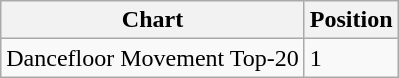<table class="wikitable">
<tr>
<th>Chart</th>
<th>Position</th>
</tr>
<tr>
<td> Dancefloor Movement Top-20</td>
<td>1</td>
</tr>
</table>
